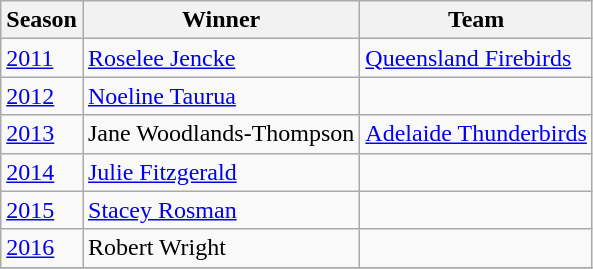<table class="wikitable collapsible">
<tr>
<th>Season</th>
<th>Winner</th>
<th>Team</th>
</tr>
<tr>
<td><a href='#'>2011</a></td>
<td><a href='#'>Roselee Jencke</a></td>
<td><a href='#'>Queensland Firebirds</a></td>
</tr>
<tr>
<td><a href='#'>2012</a></td>
<td><a href='#'>Noeline Taurua</a></td>
<td></td>
</tr>
<tr>
<td><a href='#'>2013</a></td>
<td>Jane Woodlands-Thompson</td>
<td><a href='#'>Adelaide Thunderbirds</a></td>
</tr>
<tr>
<td><a href='#'>2014</a></td>
<td><a href='#'>Julie Fitzgerald</a></td>
<td></td>
</tr>
<tr>
<td><a href='#'>2015</a></td>
<td><a href='#'>Stacey Rosman</a></td>
<td></td>
</tr>
<tr>
<td><a href='#'>2016</a></td>
<td>Robert Wright</td>
<td></td>
</tr>
<tr>
</tr>
</table>
